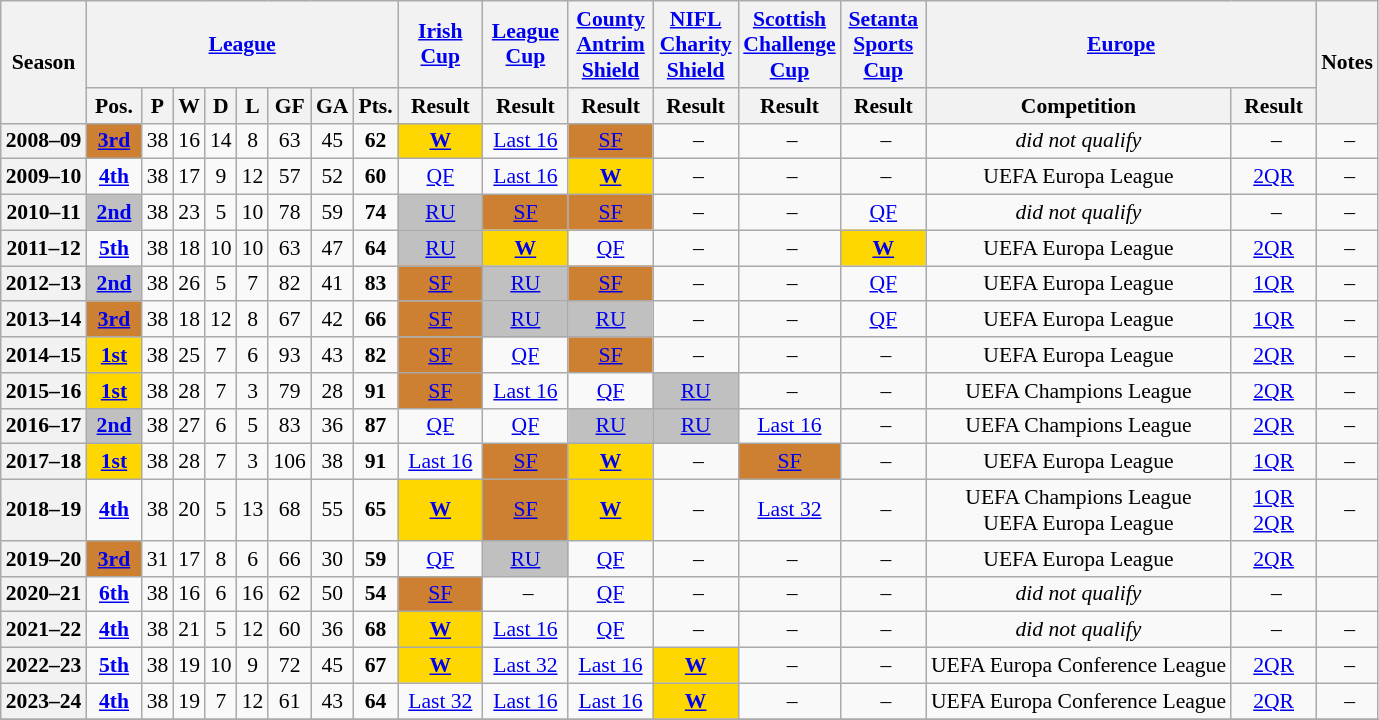<table class="wikitable" style="font-size:90%; text-align: center">
<tr>
<th rowspan="2">Season</th>
<th colspan="8"><a href='#'>League</a></th>
<th align=center><a href='#'>Irish Cup</a></th>
<th align=center><a href='#'>League Cup</a></th>
<th align=center><a href='#'>County Antrim Shield</a></th>
<th align=center><a href='#'>NIFL Charity Shield</a></th>
<th align=center><a href='#'>Scottish Challenge Cup</a></th>
<th align=center><a href='#'>Setanta Sports Cup</a></th>
<th colspan="2"><a href='#'>Europe</a><br></th>
<th rowspan="2">Notes</th>
</tr>
<tr>
<th style="width:30px;">Pos.</th>
<th>P</th>
<th>W</th>
<th>D</th>
<th>L</th>
<th>GF</th>
<th>GA</th>
<th>Pts.</th>
<th style="width:50px;">Result</th>
<th style="width:50px;">Result</th>
<th style="width:50px;">Result</th>
<th style="width:50px;">Result</th>
<th style="width:50px;">Result</th>
<th style="width:50px;">Result</th>
<th>Competition</th>
<th style="width:50px;">Result<br></th>
</tr>
<tr>
<th>2008–09</th>
<td bgcolor="#cd7f32"><strong><a href='#'>3rd</a></strong></td>
<td>38</td>
<td>16</td>
<td>14</td>
<td>8</td>
<td>63</td>
<td>45</td>
<td><strong>62</strong></td>
<td bgcolor=gold><a href='#'><strong>W</strong></a></td>
<td><a href='#'>Last 16</a></td>
<td bgcolor="#cd7f32"><a href='#'>SF</a></td>
<td> –</td>
<td> –</td>
<td> –</td>
<td><em>did not qualify</em></td>
<td> –</td>
<td> –</td>
</tr>
<tr>
<th>2009–10</th>
<td><strong><a href='#'>4th</a></strong></td>
<td>38</td>
<td>17</td>
<td>9</td>
<td>12</td>
<td>57</td>
<td>52</td>
<td><strong>60</strong></td>
<td><a href='#'>QF</a></td>
<td><a href='#'>Last 16</a></td>
<td bgcolor=gold><a href='#'><strong>W</strong></a></td>
<td> –</td>
<td> –</td>
<td> –</td>
<td>UEFA Europa League</td>
<td><a href='#'>2QR</a></td>
<td> –</td>
</tr>
<tr>
<th>2010–11</th>
<td bgcolor=silver><strong><a href='#'>2nd</a></strong></td>
<td>38</td>
<td>23</td>
<td>5</td>
<td>10</td>
<td>78</td>
<td>59</td>
<td><strong>74</strong></td>
<td bgcolor=silver><a href='#'>RU</a></td>
<td bgcolor="#cd7f32"><a href='#'>SF</a></td>
<td bgcolor="#cd7f32"><a href='#'>SF</a></td>
<td> –</td>
<td> –</td>
<td><a href='#'>QF</a></td>
<td><em>did not qualify</em></td>
<td> –</td>
<td> –</td>
</tr>
<tr>
<th>2011–12</th>
<td><strong><a href='#'>5th</a></strong></td>
<td>38</td>
<td>18</td>
<td>10</td>
<td>10</td>
<td>63</td>
<td>47</td>
<td><strong>64</strong></td>
<td bgcolor=silver><a href='#'>RU</a></td>
<td bgcolor=gold><a href='#'><strong>W</strong></a></td>
<td><a href='#'>QF</a></td>
<td> –</td>
<td> –</td>
<td bgcolor=gold><a href='#'><strong>W</strong></a></td>
<td>UEFA Europa League</td>
<td><a href='#'>2QR</a></td>
<td> –</td>
</tr>
<tr>
<th>2012–13</th>
<td bgcolor=silver><strong><a href='#'>2nd</a></strong></td>
<td>38</td>
<td>26</td>
<td>5</td>
<td>7</td>
<td>82</td>
<td>41</td>
<td><strong>83</strong></td>
<td bgcolor="#cd7f32"><a href='#'>SF</a></td>
<td bgcolor=silver><a href='#'>RU</a></td>
<td bgcolor="#cd7f32"><a href='#'>SF</a></td>
<td> –</td>
<td> –</td>
<td><a href='#'>QF</a></td>
<td>UEFA Europa League</td>
<td><a href='#'>1QR</a></td>
<td> –</td>
</tr>
<tr>
<th>2013–14</th>
<td bgcolor="#cd7f32"><strong><a href='#'>3rd</a></strong></td>
<td>38</td>
<td>18</td>
<td>12</td>
<td>8</td>
<td>67</td>
<td>42</td>
<td><strong>66</strong></td>
<td bgcolor="#cd7f32"><a href='#'>SF</a></td>
<td bgcolor=silver><a href='#'>RU</a></td>
<td bgcolor=silver><a href='#'>RU</a></td>
<td> –</td>
<td> –</td>
<td><a href='#'>QF</a></td>
<td>UEFA Europa League</td>
<td><a href='#'>1QR</a></td>
<td> –</td>
</tr>
<tr>
<th>2014–15</th>
<td bgcolor=gold><strong><a href='#'>1st</a></strong></td>
<td>38</td>
<td>25</td>
<td>7</td>
<td>6</td>
<td>93</td>
<td>43</td>
<td><strong>82</strong></td>
<td bgcolor="#cd7f32"><a href='#'>SF</a></td>
<td><a href='#'>QF</a></td>
<td bgcolor="#cd7f32"><a href='#'>SF</a></td>
<td> –</td>
<td> –</td>
<td> –</td>
<td>UEFA Europa League</td>
<td><a href='#'>2QR</a></td>
<td> –</td>
</tr>
<tr>
<th>2015–16</th>
<td bgcolor=gold><strong><a href='#'>1st</a></strong></td>
<td>38</td>
<td>28</td>
<td>7</td>
<td>3</td>
<td>79</td>
<td>28</td>
<td><strong>91</strong></td>
<td bgcolor="#cd7f32"><a href='#'>SF</a></td>
<td><a href='#'>Last 16</a></td>
<td><a href='#'>QF</a></td>
<td bgcolor=silver><a href='#'>RU</a></td>
<td> –</td>
<td> –</td>
<td>UEFA Champions League</td>
<td><a href='#'>2QR</a></td>
<td> –</td>
</tr>
<tr>
<th>2016–17</th>
<td bgcolor=silver><strong><a href='#'>2nd</a></strong></td>
<td>38</td>
<td>27</td>
<td>6</td>
<td>5</td>
<td>83</td>
<td>36</td>
<td><strong>87</strong></td>
<td><a href='#'>QF</a></td>
<td><a href='#'>QF</a></td>
<td bgcolor=silver><a href='#'>RU</a></td>
<td bgcolor=silver><a href='#'>RU</a></td>
<td><a href='#'>Last 16</a></td>
<td> –</td>
<td>UEFA Champions League</td>
<td><a href='#'>2QR</a></td>
<td> –</td>
</tr>
<tr>
<th>2017–18</th>
<td bgcolor=gold><strong><a href='#'>1st</a></strong></td>
<td>38</td>
<td>28</td>
<td>7</td>
<td>3</td>
<td>106</td>
<td>38</td>
<td><strong>91</strong></td>
<td><a href='#'>Last 16</a></td>
<td bgcolor="#cd7f32"><a href='#'>SF</a></td>
<td bgcolor=gold><a href='#'><strong>W</strong></a></td>
<td> –</td>
<td bgcolor="#cd7f32"><a href='#'>SF</a></td>
<td> –</td>
<td>UEFA Europa League</td>
<td><a href='#'>1QR</a></td>
<td> –</td>
</tr>
<tr>
<th>2018–19</th>
<td><strong><a href='#'>4th</a></strong></td>
<td>38</td>
<td>20</td>
<td>5</td>
<td>13</td>
<td>68</td>
<td>55</td>
<td><strong>65</strong></td>
<td bgcolor=gold><strong><a href='#'>W</a></strong></td>
<td bgcolor="#cd7f32"><a href='#'>SF</a></td>
<td bgcolor=gold><a href='#'><strong>W</strong></a></td>
<td> –</td>
<td><a href='#'>Last 32</a></td>
<td> –</td>
<td>UEFA Champions League<br>UEFA Europa League</td>
<td><a href='#'>1QR</a><br><a href='#'>2QR</a></td>
<td> –</td>
</tr>
<tr>
<th>2019–20</th>
<td bgcolor="#cd7f32"><strong><a href='#'>3rd</a></strong></td>
<td>31</td>
<td>17</td>
<td>8</td>
<td>6</td>
<td>66</td>
<td>30</td>
<td><strong>59</strong></td>
<td><a href='#'>QF</a></td>
<td bgcolor=silver><a href='#'>RU</a></td>
<td><a href='#'>QF</a></td>
<td> –</td>
<td> –</td>
<td> –</td>
<td>UEFA Europa League</td>
<td><a href='#'>2QR</a></td>
<td></td>
</tr>
<tr>
<th>2020–21</th>
<td><strong><a href='#'>6th</a></strong></td>
<td>38</td>
<td>16</td>
<td>6</td>
<td>16</td>
<td>62</td>
<td>50</td>
<td><strong>54</strong></td>
<td bgcolor="#cd7f32"><a href='#'>SF</a></td>
<td> –</td>
<td><a href='#'>QF</a></td>
<td> –</td>
<td> –</td>
<td> –</td>
<td><em>did not qualify</em></td>
<td> –</td>
<td></td>
</tr>
<tr>
<th>2021–22</th>
<td><strong><a href='#'>4th</a></strong></td>
<td>38</td>
<td>21</td>
<td>5</td>
<td>12</td>
<td>60</td>
<td>36</td>
<td><strong>68</strong></td>
<td bgcolor=gold><strong><a href='#'>W</a></strong></td>
<td><a href='#'>Last 16</a></td>
<td><a href='#'>QF</a></td>
<td> –</td>
<td> –</td>
<td> –</td>
<td><em>did not qualify</em></td>
<td> –</td>
<td> –</td>
</tr>
<tr>
<th>2022–23</th>
<td><strong><a href='#'>5th</a></strong></td>
<td>38</td>
<td>19</td>
<td>10</td>
<td>9</td>
<td>72</td>
<td>45</td>
<td><strong>67</strong></td>
<td bgcolor=gold><strong><a href='#'>W</a></strong></td>
<td><a href='#'>Last 32</a></td>
<td><a href='#'>Last 16</a></td>
<td bgcolor=gold><strong><a href='#'>W</a></strong></td>
<td> –</td>
<td> –</td>
<td>UEFA Europa Conference League</td>
<td><a href='#'>2QR</a></td>
<td> –</td>
</tr>
<tr>
<th>2023–24</th>
<td><strong><a href='#'>4th</a></strong></td>
<td>38</td>
<td>19</td>
<td>7</td>
<td>12</td>
<td>61</td>
<td>43</td>
<td><strong>64</strong></td>
<td><a href='#'>Last 32</a></td>
<td><a href='#'>Last 16</a></td>
<td><a href='#'>Last 16</a></td>
<td bgcolor=gold><strong><a href='#'>W</a></strong></td>
<td> –</td>
<td> –</td>
<td>UEFA Europa Conference League</td>
<td><a href='#'>2QR</a></td>
<td> –</td>
</tr>
<tr>
</tr>
</table>
